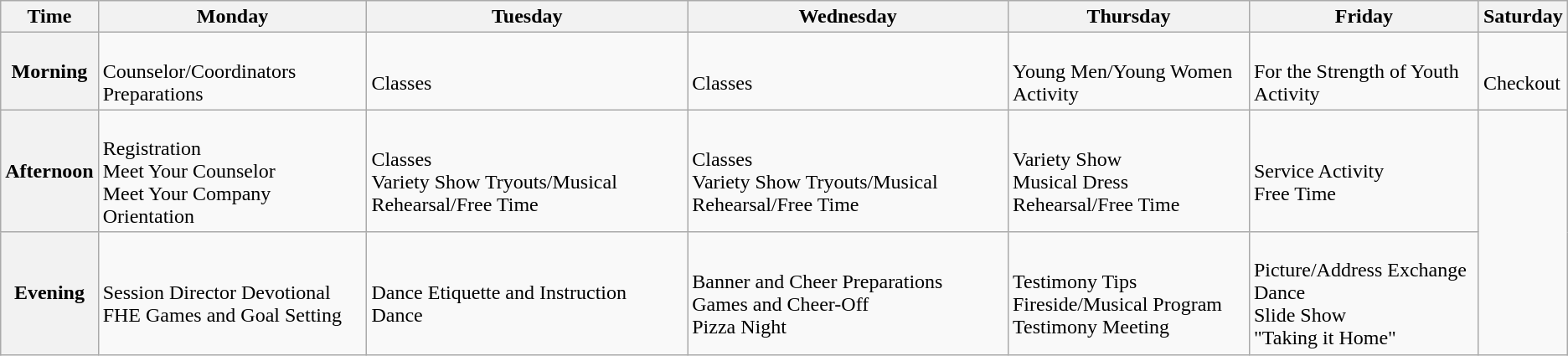<table class="wikitable">
<tr>
<th>Time</th>
<th>Monday</th>
<th>Tuesday</th>
<th>Wednesday</th>
<th>Thursday</th>
<th>Friday</th>
<th>Saturday</th>
</tr>
<tr>
<th>Morning</th>
<td><br>Counselor/Coordinators Preparations</td>
<td><br>Classes</td>
<td><br>Classes</td>
<td><br>Young Men/Young Women Activity</td>
<td><br>For the Strength of Youth Activity</td>
<td><br>Checkout</td>
</tr>
<tr>
<th>Afternoon</th>
<td><br>Registration<br>
Meet Your Counselor<br>
Meet Your Company<br>
Orientation</td>
<td><br>Classes<br>
Variety Show Tryouts/Musical Rehearsal/Free Time</td>
<td><br>Classes<br>
Variety Show Tryouts/Musical Rehearsal/Free Time</td>
<td><br>Variety Show<br>
Musical Dress Rehearsal/Free Time</td>
<td><br>Service Activity<br>
Free Time</td>
<td rowspan=2></td>
</tr>
<tr>
<th>Evening</th>
<td><br>Session Director Devotional<br>
FHE Games and Goal Setting</td>
<td><br>Dance Etiquette and Instruction<br>
Dance</td>
<td><br>Banner and Cheer Preparations<br>
Games and Cheer-Off<br>
Pizza Night</td>
<td><br>Testimony Tips<br>
Fireside/Musical Program<br>
Testimony Meeting</td>
<td><br>Picture/Address Exchange<br>
Dance<br>
Slide Show<br>
"Taking it Home"</td>
</tr>
</table>
